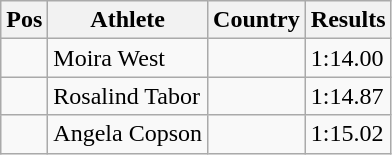<table class="wikitable">
<tr>
<th>Pos</th>
<th>Athlete</th>
<th>Country</th>
<th>Results</th>
</tr>
<tr>
<td align="center"></td>
<td>Moira West</td>
<td></td>
<td>1:14.00</td>
</tr>
<tr>
<td align="center"></td>
<td>Rosalind Tabor</td>
<td></td>
<td>1:14.87</td>
</tr>
<tr>
<td align="center"></td>
<td>Angela Copson</td>
<td></td>
<td>1:15.02</td>
</tr>
</table>
